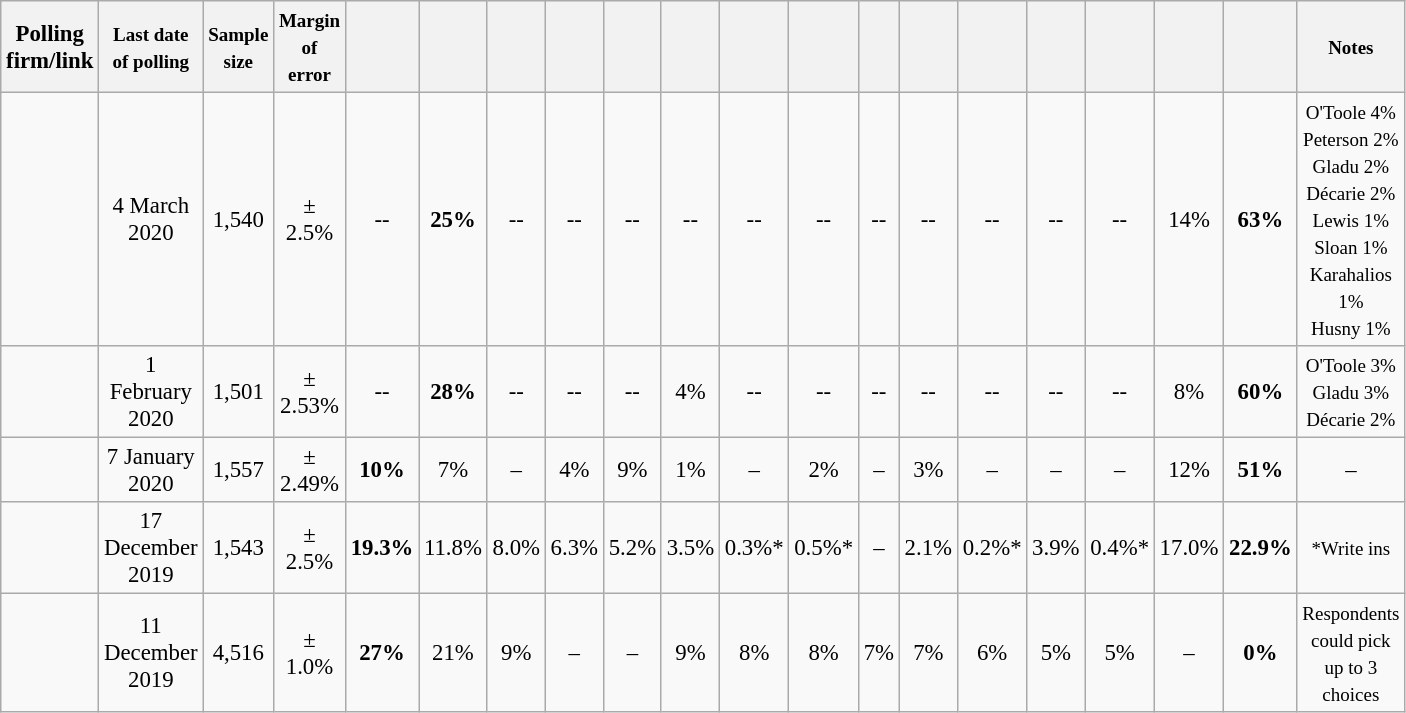<table class="wikitable sortable" style="font-size:95%;text-align:center;">
<tr>
<th style="width:50px;">Polling firm/link</th>
<th style="width:45px;"><small>Last date of polling</small></th>
<th style="width:40px;"><small>Sample size</small></th>
<th style="width:40px;"><small>Margin of error</small></th>
<th></th>
<th></th>
<th></th>
<th></th>
<th></th>
<th></th>
<th></th>
<th></th>
<th></th>
<th></th>
<th></th>
<th></th>
<th></th>
<th></th>
<th></th>
<th style="width:35px;"><small>Notes</small></th>
</tr>
<tr>
<td></td>
<td>4 March 2020</td>
<td>1,540</td>
<td>± 2.5%</td>
<td>--</td>
<td><strong>25%</strong></td>
<td>--</td>
<td>--</td>
<td>--</td>
<td>--</td>
<td>--</td>
<td>--</td>
<td>--</td>
<td>--</td>
<td>--</td>
<td>--</td>
<td>--</td>
<td>14%</td>
<td><strong>63%</strong></td>
<td><small>O'Toole 4%</small><br><small>Peterson 2%</small><br><small>Gladu 2%</small><br><small>Décarie 2%</small><br><small>Lewis 1%</small><br><small>Sloan 1%</small><br><small>Karahalios 1%</small><br><small>Husny 1%</small></td>
</tr>
<tr>
<td> </td>
<td>1 February 2020</td>
<td>1,501</td>
<td>± 2.53%</td>
<td>--</td>
<td><strong>28%</strong></td>
<td>--</td>
<td>--</td>
<td>--</td>
<td>4%</td>
<td>--</td>
<td>--</td>
<td>--</td>
<td>--</td>
<td>--</td>
<td>--</td>
<td>--</td>
<td>8%</td>
<td><strong>60%</strong></td>
<td><small>O'Toole 3%</small><br><small>Gladu 3%</small><br><small>Décarie 2%</small></td>
</tr>
<tr>
<td></td>
<td>7 January 2020</td>
<td align=center>1,557</td>
<td align=center>± 2.49%</td>
<td><strong>10%</strong></td>
<td align=center>7%</td>
<td align=center>–</td>
<td align=center>4%</td>
<td align=center>9%</td>
<td align=center>1%</td>
<td align=center>–</td>
<td align=center>2%</td>
<td align=center>–</td>
<td align=center>3%</td>
<td align=center>–</td>
<td align=center>–</td>
<td align=center>–</td>
<td align=center>12%</td>
<td><strong>51%</strong></td>
<td align=center>–</td>
</tr>
<tr>
<td></td>
<td>17 December 2019</td>
<td align=center>1,543</td>
<td align=center>± 2.5%</td>
<td><strong>19.3%</strong></td>
<td align=center>11.8%</td>
<td align=center>8.0%</td>
<td align=center>6.3%</td>
<td align=center>5.2%</td>
<td align=center>3.5%</td>
<td align=center>0.3%*</td>
<td align=center>0.5%*</td>
<td align=center>–</td>
<td align=center>2.1%</td>
<td align=center>0.2%*</td>
<td align=center>3.9%</td>
<td align=center>0.4%*</td>
<td align=center>17.0%</td>
<td><strong>22.9%</strong></td>
<td align=center><small>*Write ins</small></td>
</tr>
<tr>
<td></td>
<td>11 December 2019</td>
<td align=center>4,516</td>
<td align=center>± 1.0%</td>
<td><strong>27%</strong></td>
<td align=center>21%</td>
<td align=center>9%</td>
<td align=center>–</td>
<td align=center>–</td>
<td align=center>9%</td>
<td align=center>8%</td>
<td align=center>8%</td>
<td align=center>7%</td>
<td align=center>7%</td>
<td align=center>6%</td>
<td align=center>5%</td>
<td align=center>5%</td>
<td>–</td>
<td><strong>0%</strong></td>
<td align=center><small>Respondents could pick up to 3 choices</small></td>
</tr>
</table>
